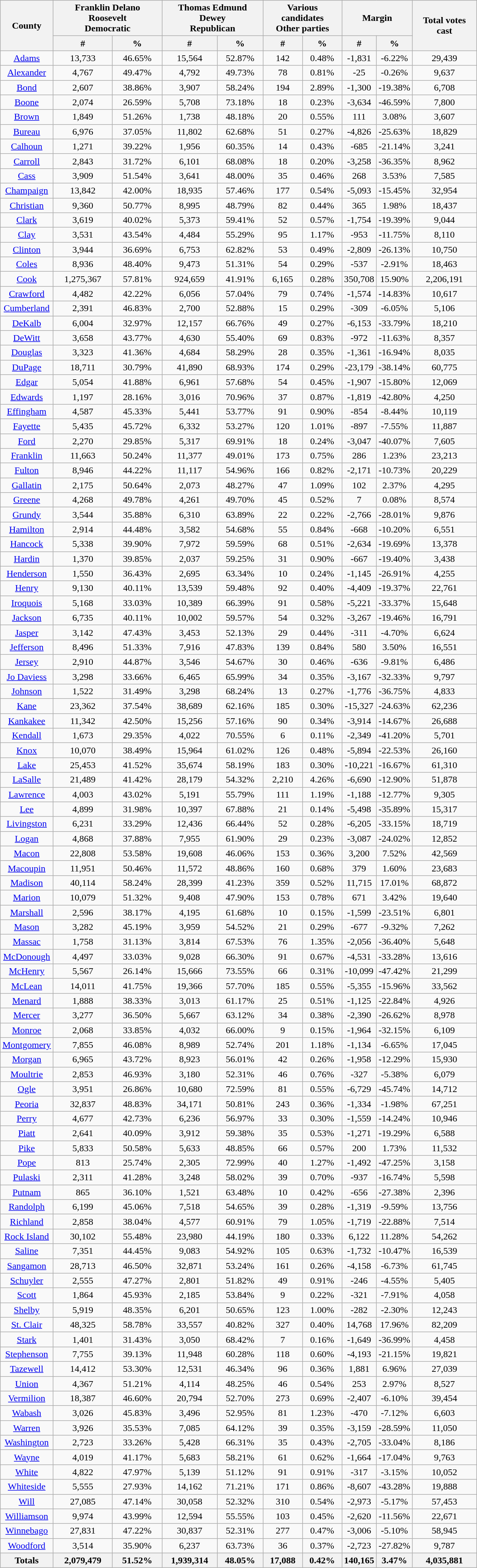<table width="65%" class="wikitable sortable">
<tr>
<th rowspan="2">County</th>
<th colspan="2">Franklin Delano Roosevelt<br>Democratic</th>
<th colspan="2">Thomas Edmund Dewey<br>Republican</th>
<th colspan="2">Various candidates<br>Other parties</th>
<th colspan="2">Margin</th>
<th rowspan="2">Total votes cast</th>
</tr>
<tr style="text-align:center;">
<th style="text-align:center;" data-sort-type="number">#</th>
<th style="text-align:center;" data-sort-type="number">%</th>
<th style="text-align:center;" data-sort-type="number">#</th>
<th style="text-align:center;" data-sort-type="number">%</th>
<th style="text-align:center;" data-sort-type="number">#</th>
<th style="text-align:center;" data-sort-type="number">%</th>
<th style="text-align:center;" data-sort-type="number">#</th>
<th style="text-align:center;" data-sort-type="number">%</th>
</tr>
<tr style="text-align:center;">
<td><a href='#'>Adams</a></td>
<td>13,733</td>
<td>46.65%</td>
<td>15,564</td>
<td>52.87%</td>
<td>142</td>
<td>0.48%</td>
<td>-1,831</td>
<td>-6.22%</td>
<td>29,439</td>
</tr>
<tr style="text-align:center;">
<td><a href='#'>Alexander</a></td>
<td>4,767</td>
<td>49.47%</td>
<td>4,792</td>
<td>49.73%</td>
<td>78</td>
<td>0.81%</td>
<td>-25</td>
<td>-0.26%</td>
<td>9,637</td>
</tr>
<tr style="text-align:center;">
<td><a href='#'>Bond</a></td>
<td>2,607</td>
<td>38.86%</td>
<td>3,907</td>
<td>58.24%</td>
<td>194</td>
<td>2.89%</td>
<td>-1,300</td>
<td>-19.38%</td>
<td>6,708</td>
</tr>
<tr style="text-align:center;">
<td><a href='#'>Boone</a></td>
<td>2,074</td>
<td>26.59%</td>
<td>5,708</td>
<td>73.18%</td>
<td>18</td>
<td>0.23%</td>
<td>-3,634</td>
<td>-46.59%</td>
<td>7,800</td>
</tr>
<tr style="text-align:center;">
<td><a href='#'>Brown</a></td>
<td>1,849</td>
<td>51.26%</td>
<td>1,738</td>
<td>48.18%</td>
<td>20</td>
<td>0.55%</td>
<td>111</td>
<td>3.08%</td>
<td>3,607</td>
</tr>
<tr style="text-align:center;">
<td><a href='#'>Bureau</a></td>
<td>6,976</td>
<td>37.05%</td>
<td>11,802</td>
<td>62.68%</td>
<td>51</td>
<td>0.27%</td>
<td>-4,826</td>
<td>-25.63%</td>
<td>18,829</td>
</tr>
<tr style="text-align:center;">
<td><a href='#'>Calhoun</a></td>
<td>1,271</td>
<td>39.22%</td>
<td>1,956</td>
<td>60.35%</td>
<td>14</td>
<td>0.43%</td>
<td>-685</td>
<td>-21.14%</td>
<td>3,241</td>
</tr>
<tr style="text-align:center;">
<td><a href='#'>Carroll</a></td>
<td>2,843</td>
<td>31.72%</td>
<td>6,101</td>
<td>68.08%</td>
<td>18</td>
<td>0.20%</td>
<td>-3,258</td>
<td>-36.35%</td>
<td>8,962</td>
</tr>
<tr style="text-align:center;">
<td><a href='#'>Cass</a></td>
<td>3,909</td>
<td>51.54%</td>
<td>3,641</td>
<td>48.00%</td>
<td>35</td>
<td>0.46%</td>
<td>268</td>
<td>3.53%</td>
<td>7,585</td>
</tr>
<tr style="text-align:center;">
<td><a href='#'>Champaign</a></td>
<td>13,842</td>
<td>42.00%</td>
<td>18,935</td>
<td>57.46%</td>
<td>177</td>
<td>0.54%</td>
<td>-5,093</td>
<td>-15.45%</td>
<td>32,954</td>
</tr>
<tr style="text-align:center;">
<td><a href='#'>Christian</a></td>
<td>9,360</td>
<td>50.77%</td>
<td>8,995</td>
<td>48.79%</td>
<td>82</td>
<td>0.44%</td>
<td>365</td>
<td>1.98%</td>
<td>18,437</td>
</tr>
<tr style="text-align:center;">
<td><a href='#'>Clark</a></td>
<td>3,619</td>
<td>40.02%</td>
<td>5,373</td>
<td>59.41%</td>
<td>52</td>
<td>0.57%</td>
<td>-1,754</td>
<td>-19.39%</td>
<td>9,044</td>
</tr>
<tr style="text-align:center;">
<td><a href='#'>Clay</a></td>
<td>3,531</td>
<td>43.54%</td>
<td>4,484</td>
<td>55.29%</td>
<td>95</td>
<td>1.17%</td>
<td>-953</td>
<td>-11.75%</td>
<td>8,110</td>
</tr>
<tr style="text-align:center;">
<td><a href='#'>Clinton</a></td>
<td>3,944</td>
<td>36.69%</td>
<td>6,753</td>
<td>62.82%</td>
<td>53</td>
<td>0.49%</td>
<td>-2,809</td>
<td>-26.13%</td>
<td>10,750</td>
</tr>
<tr style="text-align:center;">
<td><a href='#'>Coles</a></td>
<td>8,936</td>
<td>48.40%</td>
<td>9,473</td>
<td>51.31%</td>
<td>54</td>
<td>0.29%</td>
<td>-537</td>
<td>-2.91%</td>
<td>18,463</td>
</tr>
<tr style="text-align:center;">
<td><a href='#'>Cook</a></td>
<td>1,275,367</td>
<td>57.81%</td>
<td>924,659</td>
<td>41.91%</td>
<td>6,165</td>
<td>0.28%</td>
<td>350,708</td>
<td>15.90%</td>
<td>2,206,191</td>
</tr>
<tr style="text-align:center;">
<td><a href='#'>Crawford</a></td>
<td>4,482</td>
<td>42.22%</td>
<td>6,056</td>
<td>57.04%</td>
<td>79</td>
<td>0.74%</td>
<td>-1,574</td>
<td>-14.83%</td>
<td>10,617</td>
</tr>
<tr style="text-align:center;">
<td><a href='#'>Cumberland</a></td>
<td>2,391</td>
<td>46.83%</td>
<td>2,700</td>
<td>52.88%</td>
<td>15</td>
<td>0.29%</td>
<td>-309</td>
<td>-6.05%</td>
<td>5,106</td>
</tr>
<tr style="text-align:center;">
<td><a href='#'>DeKalb</a></td>
<td>6,004</td>
<td>32.97%</td>
<td>12,157</td>
<td>66.76%</td>
<td>49</td>
<td>0.27%</td>
<td>-6,153</td>
<td>-33.79%</td>
<td>18,210</td>
</tr>
<tr style="text-align:center;">
<td><a href='#'>DeWitt</a></td>
<td>3,658</td>
<td>43.77%</td>
<td>4,630</td>
<td>55.40%</td>
<td>69</td>
<td>0.83%</td>
<td>-972</td>
<td>-11.63%</td>
<td>8,357</td>
</tr>
<tr style="text-align:center;">
<td><a href='#'>Douglas</a></td>
<td>3,323</td>
<td>41.36%</td>
<td>4,684</td>
<td>58.29%</td>
<td>28</td>
<td>0.35%</td>
<td>-1,361</td>
<td>-16.94%</td>
<td>8,035</td>
</tr>
<tr style="text-align:center;">
<td><a href='#'>DuPage</a></td>
<td>18,711</td>
<td>30.79%</td>
<td>41,890</td>
<td>68.93%</td>
<td>174</td>
<td>0.29%</td>
<td>-23,179</td>
<td>-38.14%</td>
<td>60,775</td>
</tr>
<tr style="text-align:center;">
<td><a href='#'>Edgar</a></td>
<td>5,054</td>
<td>41.88%</td>
<td>6,961</td>
<td>57.68%</td>
<td>54</td>
<td>0.45%</td>
<td>-1,907</td>
<td>-15.80%</td>
<td>12,069</td>
</tr>
<tr style="text-align:center;">
<td><a href='#'>Edwards</a></td>
<td>1,197</td>
<td>28.16%</td>
<td>3,016</td>
<td>70.96%</td>
<td>37</td>
<td>0.87%</td>
<td>-1,819</td>
<td>-42.80%</td>
<td>4,250</td>
</tr>
<tr style="text-align:center;">
<td><a href='#'>Effingham</a></td>
<td>4,587</td>
<td>45.33%</td>
<td>5,441</td>
<td>53.77%</td>
<td>91</td>
<td>0.90%</td>
<td>-854</td>
<td>-8.44%</td>
<td>10,119</td>
</tr>
<tr style="text-align:center;">
<td><a href='#'>Fayette</a></td>
<td>5,435</td>
<td>45.72%</td>
<td>6,332</td>
<td>53.27%</td>
<td>120</td>
<td>1.01%</td>
<td>-897</td>
<td>-7.55%</td>
<td>11,887</td>
</tr>
<tr style="text-align:center;">
<td><a href='#'>Ford</a></td>
<td>2,270</td>
<td>29.85%</td>
<td>5,317</td>
<td>69.91%</td>
<td>18</td>
<td>0.24%</td>
<td>-3,047</td>
<td>-40.07%</td>
<td>7,605</td>
</tr>
<tr style="text-align:center;">
<td><a href='#'>Franklin</a></td>
<td>11,663</td>
<td>50.24%</td>
<td>11,377</td>
<td>49.01%</td>
<td>173</td>
<td>0.75%</td>
<td>286</td>
<td>1.23%</td>
<td>23,213</td>
</tr>
<tr style="text-align:center;">
<td><a href='#'>Fulton</a></td>
<td>8,946</td>
<td>44.22%</td>
<td>11,117</td>
<td>54.96%</td>
<td>166</td>
<td>0.82%</td>
<td>-2,171</td>
<td>-10.73%</td>
<td>20,229</td>
</tr>
<tr style="text-align:center;">
<td><a href='#'>Gallatin</a></td>
<td>2,175</td>
<td>50.64%</td>
<td>2,073</td>
<td>48.27%</td>
<td>47</td>
<td>1.09%</td>
<td>102</td>
<td>2.37%</td>
<td>4,295</td>
</tr>
<tr style="text-align:center;">
<td><a href='#'>Greene</a></td>
<td>4,268</td>
<td>49.78%</td>
<td>4,261</td>
<td>49.70%</td>
<td>45</td>
<td>0.52%</td>
<td>7</td>
<td>0.08%</td>
<td>8,574</td>
</tr>
<tr style="text-align:center;">
<td><a href='#'>Grundy</a></td>
<td>3,544</td>
<td>35.88%</td>
<td>6,310</td>
<td>63.89%</td>
<td>22</td>
<td>0.22%</td>
<td>-2,766</td>
<td>-28.01%</td>
<td>9,876</td>
</tr>
<tr style="text-align:center;">
<td><a href='#'>Hamilton</a></td>
<td>2,914</td>
<td>44.48%</td>
<td>3,582</td>
<td>54.68%</td>
<td>55</td>
<td>0.84%</td>
<td>-668</td>
<td>-10.20%</td>
<td>6,551</td>
</tr>
<tr style="text-align:center;">
<td><a href='#'>Hancock</a></td>
<td>5,338</td>
<td>39.90%</td>
<td>7,972</td>
<td>59.59%</td>
<td>68</td>
<td>0.51%</td>
<td>-2,634</td>
<td>-19.69%</td>
<td>13,378</td>
</tr>
<tr style="text-align:center;">
<td><a href='#'>Hardin</a></td>
<td>1,370</td>
<td>39.85%</td>
<td>2,037</td>
<td>59.25%</td>
<td>31</td>
<td>0.90%</td>
<td>-667</td>
<td>-19.40%</td>
<td>3,438</td>
</tr>
<tr style="text-align:center;">
<td><a href='#'>Henderson</a></td>
<td>1,550</td>
<td>36.43%</td>
<td>2,695</td>
<td>63.34%</td>
<td>10</td>
<td>0.24%</td>
<td>-1,145</td>
<td>-26.91%</td>
<td>4,255</td>
</tr>
<tr style="text-align:center;">
<td><a href='#'>Henry</a></td>
<td>9,130</td>
<td>40.11%</td>
<td>13,539</td>
<td>59.48%</td>
<td>92</td>
<td>0.40%</td>
<td>-4,409</td>
<td>-19.37%</td>
<td>22,761</td>
</tr>
<tr style="text-align:center;">
<td><a href='#'>Iroquois</a></td>
<td>5,168</td>
<td>33.03%</td>
<td>10,389</td>
<td>66.39%</td>
<td>91</td>
<td>0.58%</td>
<td>-5,221</td>
<td>-33.37%</td>
<td>15,648</td>
</tr>
<tr style="text-align:center;">
<td><a href='#'>Jackson</a></td>
<td>6,735</td>
<td>40.11%</td>
<td>10,002</td>
<td>59.57%</td>
<td>54</td>
<td>0.32%</td>
<td>-3,267</td>
<td>-19.46%</td>
<td>16,791</td>
</tr>
<tr style="text-align:center;">
<td><a href='#'>Jasper</a></td>
<td>3,142</td>
<td>47.43%</td>
<td>3,453</td>
<td>52.13%</td>
<td>29</td>
<td>0.44%</td>
<td>-311</td>
<td>-4.70%</td>
<td>6,624</td>
</tr>
<tr style="text-align:center;">
<td><a href='#'>Jefferson</a></td>
<td>8,496</td>
<td>51.33%</td>
<td>7,916</td>
<td>47.83%</td>
<td>139</td>
<td>0.84%</td>
<td>580</td>
<td>3.50%</td>
<td>16,551</td>
</tr>
<tr style="text-align:center;">
<td><a href='#'>Jersey</a></td>
<td>2,910</td>
<td>44.87%</td>
<td>3,546</td>
<td>54.67%</td>
<td>30</td>
<td>0.46%</td>
<td>-636</td>
<td>-9.81%</td>
<td>6,486</td>
</tr>
<tr style="text-align:center;">
<td><a href='#'>Jo Daviess</a></td>
<td>3,298</td>
<td>33.66%</td>
<td>6,465</td>
<td>65.99%</td>
<td>34</td>
<td>0.35%</td>
<td>-3,167</td>
<td>-32.33%</td>
<td>9,797</td>
</tr>
<tr style="text-align:center;">
<td><a href='#'>Johnson</a></td>
<td>1,522</td>
<td>31.49%</td>
<td>3,298</td>
<td>68.24%</td>
<td>13</td>
<td>0.27%</td>
<td>-1,776</td>
<td>-36.75%</td>
<td>4,833</td>
</tr>
<tr style="text-align:center;">
<td><a href='#'>Kane</a></td>
<td>23,362</td>
<td>37.54%</td>
<td>38,689</td>
<td>62.16%</td>
<td>185</td>
<td>0.30%</td>
<td>-15,327</td>
<td>-24.63%</td>
<td>62,236</td>
</tr>
<tr style="text-align:center;">
<td><a href='#'>Kankakee</a></td>
<td>11,342</td>
<td>42.50%</td>
<td>15,256</td>
<td>57.16%</td>
<td>90</td>
<td>0.34%</td>
<td>-3,914</td>
<td>-14.67%</td>
<td>26,688</td>
</tr>
<tr style="text-align:center;">
<td><a href='#'>Kendall</a></td>
<td>1,673</td>
<td>29.35%</td>
<td>4,022</td>
<td>70.55%</td>
<td>6</td>
<td>0.11%</td>
<td>-2,349</td>
<td>-41.20%</td>
<td>5,701</td>
</tr>
<tr style="text-align:center;">
<td><a href='#'>Knox</a></td>
<td>10,070</td>
<td>38.49%</td>
<td>15,964</td>
<td>61.02%</td>
<td>126</td>
<td>0.48%</td>
<td>-5,894</td>
<td>-22.53%</td>
<td>26,160</td>
</tr>
<tr style="text-align:center;">
<td><a href='#'>Lake</a></td>
<td>25,453</td>
<td>41.52%</td>
<td>35,674</td>
<td>58.19%</td>
<td>183</td>
<td>0.30%</td>
<td>-10,221</td>
<td>-16.67%</td>
<td>61,310</td>
</tr>
<tr style="text-align:center;">
<td><a href='#'>LaSalle</a></td>
<td>21,489</td>
<td>41.42%</td>
<td>28,179</td>
<td>54.32%</td>
<td>2,210</td>
<td>4.26%</td>
<td>-6,690</td>
<td>-12.90%</td>
<td>51,878</td>
</tr>
<tr style="text-align:center;">
<td><a href='#'>Lawrence</a></td>
<td>4,003</td>
<td>43.02%</td>
<td>5,191</td>
<td>55.79%</td>
<td>111</td>
<td>1.19%</td>
<td>-1,188</td>
<td>-12.77%</td>
<td>9,305</td>
</tr>
<tr style="text-align:center;">
<td><a href='#'>Lee</a></td>
<td>4,899</td>
<td>31.98%</td>
<td>10,397</td>
<td>67.88%</td>
<td>21</td>
<td>0.14%</td>
<td>-5,498</td>
<td>-35.89%</td>
<td>15,317</td>
</tr>
<tr style="text-align:center;">
<td><a href='#'>Livingston</a></td>
<td>6,231</td>
<td>33.29%</td>
<td>12,436</td>
<td>66.44%</td>
<td>52</td>
<td>0.28%</td>
<td>-6,205</td>
<td>-33.15%</td>
<td>18,719</td>
</tr>
<tr style="text-align:center;">
<td><a href='#'>Logan</a></td>
<td>4,868</td>
<td>37.88%</td>
<td>7,955</td>
<td>61.90%</td>
<td>29</td>
<td>0.23%</td>
<td>-3,087</td>
<td>-24.02%</td>
<td>12,852</td>
</tr>
<tr style="text-align:center;">
<td><a href='#'>Macon</a></td>
<td>22,808</td>
<td>53.58%</td>
<td>19,608</td>
<td>46.06%</td>
<td>153</td>
<td>0.36%</td>
<td>3,200</td>
<td>7.52%</td>
<td>42,569</td>
</tr>
<tr style="text-align:center;">
<td><a href='#'>Macoupin</a></td>
<td>11,951</td>
<td>50.46%</td>
<td>11,572</td>
<td>48.86%</td>
<td>160</td>
<td>0.68%</td>
<td>379</td>
<td>1.60%</td>
<td>23,683</td>
</tr>
<tr style="text-align:center;">
<td><a href='#'>Madison</a></td>
<td>40,114</td>
<td>58.24%</td>
<td>28,399</td>
<td>41.23%</td>
<td>359</td>
<td>0.52%</td>
<td>11,715</td>
<td>17.01%</td>
<td>68,872</td>
</tr>
<tr style="text-align:center;">
<td><a href='#'>Marion</a></td>
<td>10,079</td>
<td>51.32%</td>
<td>9,408</td>
<td>47.90%</td>
<td>153</td>
<td>0.78%</td>
<td>671</td>
<td>3.42%</td>
<td>19,640</td>
</tr>
<tr style="text-align:center;">
<td><a href='#'>Marshall</a></td>
<td>2,596</td>
<td>38.17%</td>
<td>4,195</td>
<td>61.68%</td>
<td>10</td>
<td>0.15%</td>
<td>-1,599</td>
<td>-23.51%</td>
<td>6,801</td>
</tr>
<tr style="text-align:center;">
<td><a href='#'>Mason</a></td>
<td>3,282</td>
<td>45.19%</td>
<td>3,959</td>
<td>54.52%</td>
<td>21</td>
<td>0.29%</td>
<td>-677</td>
<td>-9.32%</td>
<td>7,262</td>
</tr>
<tr style="text-align:center;">
<td><a href='#'>Massac</a></td>
<td>1,758</td>
<td>31.13%</td>
<td>3,814</td>
<td>67.53%</td>
<td>76</td>
<td>1.35%</td>
<td>-2,056</td>
<td>-36.40%</td>
<td>5,648</td>
</tr>
<tr style="text-align:center;">
<td><a href='#'>McDonough</a></td>
<td>4,497</td>
<td>33.03%</td>
<td>9,028</td>
<td>66.30%</td>
<td>91</td>
<td>0.67%</td>
<td>-4,531</td>
<td>-33.28%</td>
<td>13,616</td>
</tr>
<tr style="text-align:center;">
<td><a href='#'>McHenry</a></td>
<td>5,567</td>
<td>26.14%</td>
<td>15,666</td>
<td>73.55%</td>
<td>66</td>
<td>0.31%</td>
<td>-10,099</td>
<td>-47.42%</td>
<td>21,299</td>
</tr>
<tr style="text-align:center;">
<td><a href='#'>McLean</a></td>
<td>14,011</td>
<td>41.75%</td>
<td>19,366</td>
<td>57.70%</td>
<td>185</td>
<td>0.55%</td>
<td>-5,355</td>
<td>-15.96%</td>
<td>33,562</td>
</tr>
<tr style="text-align:center;">
<td><a href='#'>Menard</a></td>
<td>1,888</td>
<td>38.33%</td>
<td>3,013</td>
<td>61.17%</td>
<td>25</td>
<td>0.51%</td>
<td>-1,125</td>
<td>-22.84%</td>
<td>4,926</td>
</tr>
<tr style="text-align:center;">
<td><a href='#'>Mercer</a></td>
<td>3,277</td>
<td>36.50%</td>
<td>5,667</td>
<td>63.12%</td>
<td>34</td>
<td>0.38%</td>
<td>-2,390</td>
<td>-26.62%</td>
<td>8,978</td>
</tr>
<tr style="text-align:center;">
<td><a href='#'>Monroe</a></td>
<td>2,068</td>
<td>33.85%</td>
<td>4,032</td>
<td>66.00%</td>
<td>9</td>
<td>0.15%</td>
<td>-1,964</td>
<td>-32.15%</td>
<td>6,109</td>
</tr>
<tr style="text-align:center;">
<td><a href='#'>Montgomery</a></td>
<td>7,855</td>
<td>46.08%</td>
<td>8,989</td>
<td>52.74%</td>
<td>201</td>
<td>1.18%</td>
<td>-1,134</td>
<td>-6.65%</td>
<td>17,045</td>
</tr>
<tr style="text-align:center;">
<td><a href='#'>Morgan</a></td>
<td>6,965</td>
<td>43.72%</td>
<td>8,923</td>
<td>56.01%</td>
<td>42</td>
<td>0.26%</td>
<td>-1,958</td>
<td>-12.29%</td>
<td>15,930</td>
</tr>
<tr style="text-align:center;">
<td><a href='#'>Moultrie</a></td>
<td>2,853</td>
<td>46.93%</td>
<td>3,180</td>
<td>52.31%</td>
<td>46</td>
<td>0.76%</td>
<td>-327</td>
<td>-5.38%</td>
<td>6,079</td>
</tr>
<tr style="text-align:center;">
<td><a href='#'>Ogle</a></td>
<td>3,951</td>
<td>26.86%</td>
<td>10,680</td>
<td>72.59%</td>
<td>81</td>
<td>0.55%</td>
<td>-6,729</td>
<td>-45.74%</td>
<td>14,712</td>
</tr>
<tr style="text-align:center;">
<td><a href='#'>Peoria</a></td>
<td>32,837</td>
<td>48.83%</td>
<td>34,171</td>
<td>50.81%</td>
<td>243</td>
<td>0.36%</td>
<td>-1,334</td>
<td>-1.98%</td>
<td>67,251</td>
</tr>
<tr style="text-align:center;">
<td><a href='#'>Perry</a></td>
<td>4,677</td>
<td>42.73%</td>
<td>6,236</td>
<td>56.97%</td>
<td>33</td>
<td>0.30%</td>
<td>-1,559</td>
<td>-14.24%</td>
<td>10,946</td>
</tr>
<tr style="text-align:center;">
<td><a href='#'>Piatt</a></td>
<td>2,641</td>
<td>40.09%</td>
<td>3,912</td>
<td>59.38%</td>
<td>35</td>
<td>0.53%</td>
<td>-1,271</td>
<td>-19.29%</td>
<td>6,588</td>
</tr>
<tr style="text-align:center;">
<td><a href='#'>Pike</a></td>
<td>5,833</td>
<td>50.58%</td>
<td>5,633</td>
<td>48.85%</td>
<td>66</td>
<td>0.57%</td>
<td>200</td>
<td>1.73%</td>
<td>11,532</td>
</tr>
<tr style="text-align:center;">
<td><a href='#'>Pope</a></td>
<td>813</td>
<td>25.74%</td>
<td>2,305</td>
<td>72.99%</td>
<td>40</td>
<td>1.27%</td>
<td>-1,492</td>
<td>-47.25%</td>
<td>3,158</td>
</tr>
<tr style="text-align:center;">
<td><a href='#'>Pulaski</a></td>
<td>2,311</td>
<td>41.28%</td>
<td>3,248</td>
<td>58.02%</td>
<td>39</td>
<td>0.70%</td>
<td>-937</td>
<td>-16.74%</td>
<td>5,598</td>
</tr>
<tr style="text-align:center;">
<td><a href='#'>Putnam</a></td>
<td>865</td>
<td>36.10%</td>
<td>1,521</td>
<td>63.48%</td>
<td>10</td>
<td>0.42%</td>
<td>-656</td>
<td>-27.38%</td>
<td>2,396</td>
</tr>
<tr style="text-align:center;">
<td><a href='#'>Randolph</a></td>
<td>6,199</td>
<td>45.06%</td>
<td>7,518</td>
<td>54.65%</td>
<td>39</td>
<td>0.28%</td>
<td>-1,319</td>
<td>-9.59%</td>
<td>13,756</td>
</tr>
<tr style="text-align:center;">
<td><a href='#'>Richland</a></td>
<td>2,858</td>
<td>38.04%</td>
<td>4,577</td>
<td>60.91%</td>
<td>79</td>
<td>1.05%</td>
<td>-1,719</td>
<td>-22.88%</td>
<td>7,514</td>
</tr>
<tr style="text-align:center;">
<td><a href='#'>Rock Island</a></td>
<td>30,102</td>
<td>55.48%</td>
<td>23,980</td>
<td>44.19%</td>
<td>180</td>
<td>0.33%</td>
<td>6,122</td>
<td>11.28%</td>
<td>54,262</td>
</tr>
<tr style="text-align:center;">
<td><a href='#'>Saline</a></td>
<td>7,351</td>
<td>44.45%</td>
<td>9,083</td>
<td>54.92%</td>
<td>105</td>
<td>0.63%</td>
<td>-1,732</td>
<td>-10.47%</td>
<td>16,539</td>
</tr>
<tr style="text-align:center;">
<td><a href='#'>Sangamon</a></td>
<td>28,713</td>
<td>46.50%</td>
<td>32,871</td>
<td>53.24%</td>
<td>161</td>
<td>0.26%</td>
<td>-4,158</td>
<td>-6.73%</td>
<td>61,745</td>
</tr>
<tr style="text-align:center;">
<td><a href='#'>Schuyler</a></td>
<td>2,555</td>
<td>47.27%</td>
<td>2,801</td>
<td>51.82%</td>
<td>49</td>
<td>0.91%</td>
<td>-246</td>
<td>-4.55%</td>
<td>5,405</td>
</tr>
<tr style="text-align:center;">
<td><a href='#'>Scott</a></td>
<td>1,864</td>
<td>45.93%</td>
<td>2,185</td>
<td>53.84%</td>
<td>9</td>
<td>0.22%</td>
<td>-321</td>
<td>-7.91%</td>
<td>4,058</td>
</tr>
<tr style="text-align:center;">
<td><a href='#'>Shelby</a></td>
<td>5,919</td>
<td>48.35%</td>
<td>6,201</td>
<td>50.65%</td>
<td>123</td>
<td>1.00%</td>
<td>-282</td>
<td>-2.30%</td>
<td>12,243</td>
</tr>
<tr style="text-align:center;">
<td><a href='#'>St. Clair</a></td>
<td>48,325</td>
<td>58.78%</td>
<td>33,557</td>
<td>40.82%</td>
<td>327</td>
<td>0.40%</td>
<td>14,768</td>
<td>17.96%</td>
<td>82,209</td>
</tr>
<tr style="text-align:center;">
<td><a href='#'>Stark</a></td>
<td>1,401</td>
<td>31.43%</td>
<td>3,050</td>
<td>68.42%</td>
<td>7</td>
<td>0.16%</td>
<td>-1,649</td>
<td>-36.99%</td>
<td>4,458</td>
</tr>
<tr style="text-align:center;">
<td><a href='#'>Stephenson</a></td>
<td>7,755</td>
<td>39.13%</td>
<td>11,948</td>
<td>60.28%</td>
<td>118</td>
<td>0.60%</td>
<td>-4,193</td>
<td>-21.15%</td>
<td>19,821</td>
</tr>
<tr style="text-align:center;">
<td><a href='#'>Tazewell</a></td>
<td>14,412</td>
<td>53.30%</td>
<td>12,531</td>
<td>46.34%</td>
<td>96</td>
<td>0.36%</td>
<td>1,881</td>
<td>6.96%</td>
<td>27,039</td>
</tr>
<tr style="text-align:center;">
<td><a href='#'>Union</a></td>
<td>4,367</td>
<td>51.21%</td>
<td>4,114</td>
<td>48.25%</td>
<td>46</td>
<td>0.54%</td>
<td>253</td>
<td>2.97%</td>
<td>8,527</td>
</tr>
<tr style="text-align:center;">
<td><a href='#'>Vermilion</a></td>
<td>18,387</td>
<td>46.60%</td>
<td>20,794</td>
<td>52.70%</td>
<td>273</td>
<td>0.69%</td>
<td>-2,407</td>
<td>-6.10%</td>
<td>39,454</td>
</tr>
<tr style="text-align:center;">
<td><a href='#'>Wabash</a></td>
<td>3,026</td>
<td>45.83%</td>
<td>3,496</td>
<td>52.95%</td>
<td>81</td>
<td>1.23%</td>
<td>-470</td>
<td>-7.12%</td>
<td>6,603</td>
</tr>
<tr style="text-align:center;">
<td><a href='#'>Warren</a></td>
<td>3,926</td>
<td>35.53%</td>
<td>7,085</td>
<td>64.12%</td>
<td>39</td>
<td>0.35%</td>
<td>-3,159</td>
<td>-28.59%</td>
<td>11,050</td>
</tr>
<tr style="text-align:center;">
<td><a href='#'>Washington</a></td>
<td>2,723</td>
<td>33.26%</td>
<td>5,428</td>
<td>66.31%</td>
<td>35</td>
<td>0.43%</td>
<td>-2,705</td>
<td>-33.04%</td>
<td>8,186</td>
</tr>
<tr style="text-align:center;">
<td><a href='#'>Wayne</a></td>
<td>4,019</td>
<td>41.17%</td>
<td>5,683</td>
<td>58.21%</td>
<td>61</td>
<td>0.62%</td>
<td>-1,664</td>
<td>-17.04%</td>
<td>9,763</td>
</tr>
<tr style="text-align:center;">
<td><a href='#'>White</a></td>
<td>4,822</td>
<td>47.97%</td>
<td>5,139</td>
<td>51.12%</td>
<td>91</td>
<td>0.91%</td>
<td>-317</td>
<td>-3.15%</td>
<td>10,052</td>
</tr>
<tr style="text-align:center;">
<td><a href='#'>Whiteside</a></td>
<td>5,555</td>
<td>27.93%</td>
<td>14,162</td>
<td>71.21%</td>
<td>171</td>
<td>0.86%</td>
<td>-8,607</td>
<td>-43.28%</td>
<td>19,888</td>
</tr>
<tr style="text-align:center;">
<td><a href='#'>Will</a></td>
<td>27,085</td>
<td>47.14%</td>
<td>30,058</td>
<td>52.32%</td>
<td>310</td>
<td>0.54%</td>
<td>-2,973</td>
<td>-5.17%</td>
<td>57,453</td>
</tr>
<tr style="text-align:center;">
<td><a href='#'>Williamson</a></td>
<td>9,974</td>
<td>43.99%</td>
<td>12,594</td>
<td>55.55%</td>
<td>103</td>
<td>0.45%</td>
<td>-2,620</td>
<td>-11.56%</td>
<td>22,671</td>
</tr>
<tr style="text-align:center;">
<td><a href='#'>Winnebago</a></td>
<td>27,831</td>
<td>47.22%</td>
<td>30,837</td>
<td>52.31%</td>
<td>277</td>
<td>0.47%</td>
<td>-3,006</td>
<td>-5.10%</td>
<td>58,945</td>
</tr>
<tr style="text-align:center;">
<td><a href='#'>Woodford</a></td>
<td>3,514</td>
<td>35.90%</td>
<td>6,237</td>
<td>63.73%</td>
<td>36</td>
<td>0.37%</td>
<td>-2,723</td>
<td>-27.82%</td>
<td>9,787</td>
</tr>
<tr style="text-align:center;">
<th>Totals</th>
<th>2,079,479</th>
<th>51.52%</th>
<th>1,939,314</th>
<th>48.05%</th>
<th>17,088</th>
<th>0.42%</th>
<th>140,165</th>
<th>3.47%</th>
<th>4,035,881</th>
</tr>
</table>
